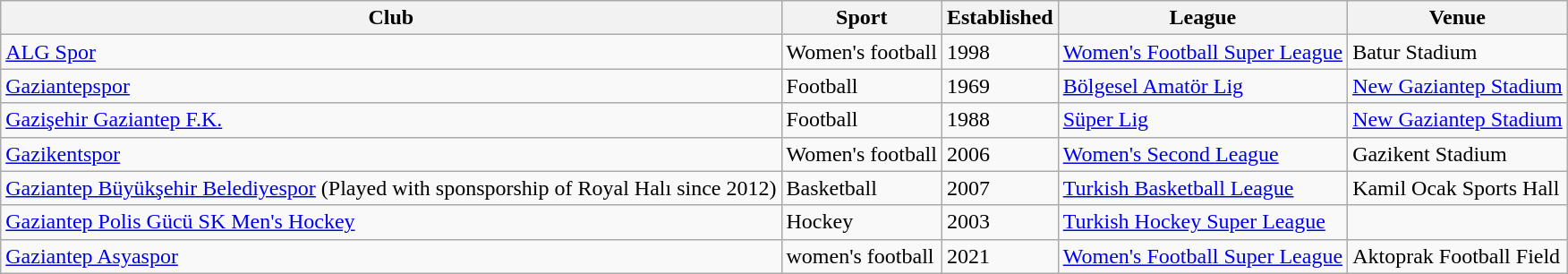<table class="wikitable">
<tr>
<th scope="col">Club</th>
<th scope="col">Sport</th>
<th scope="col">Established</th>
<th scope="col">League</th>
<th scope="col">Venue</th>
</tr>
<tr>
<td><a href='#'>ALG Spor</a></td>
<td>Women's football</td>
<td>1998</td>
<td><a href='#'>Women's Football Super League</a></td>
<td>Batur Stadium</td>
</tr>
<tr>
<td><a href='#'>Gaziantepspor</a></td>
<td>Football</td>
<td>1969</td>
<td><a href='#'>Bölgesel Amatör Lig</a></td>
<td><a href='#'>New Gaziantep Stadium</a></td>
</tr>
<tr>
<td><a href='#'>Gazişehir Gaziantep F.K.</a></td>
<td>Football</td>
<td>1988</td>
<td><a href='#'>Süper Lig</a></td>
<td><a href='#'>New Gaziantep Stadium</a></td>
</tr>
<tr>
<td><a href='#'>Gazikentspor</a></td>
<td>Women's football</td>
<td>2006</td>
<td><a href='#'>Women's Second League</a></td>
<td>Gazikent Stadium</td>
</tr>
<tr>
<td><a href='#'>Gaziantep Büyükşehir Belediyespor</a> (Played with sponsporship of Royal Halı since 2012)</td>
<td>Basketball</td>
<td>2007</td>
<td><a href='#'>Turkish Basketball League</a></td>
<td>Kamil Ocak Sports Hall</td>
</tr>
<tr>
<td><a href='#'>Gaziantep Polis Gücü SK Men's Hockey</a></td>
<td>Hockey</td>
<td>2003</td>
<td><a href='#'>Turkish Hockey Super League</a></td>
<td></td>
</tr>
<tr>
<td><a href='#'>Gaziantep Asyaspor</a></td>
<td>women's football</td>
<td>2021</td>
<td><a href='#'>Women's Football Super League</a></td>
<td>Aktoprak Football Field</td>
</tr>
</table>
